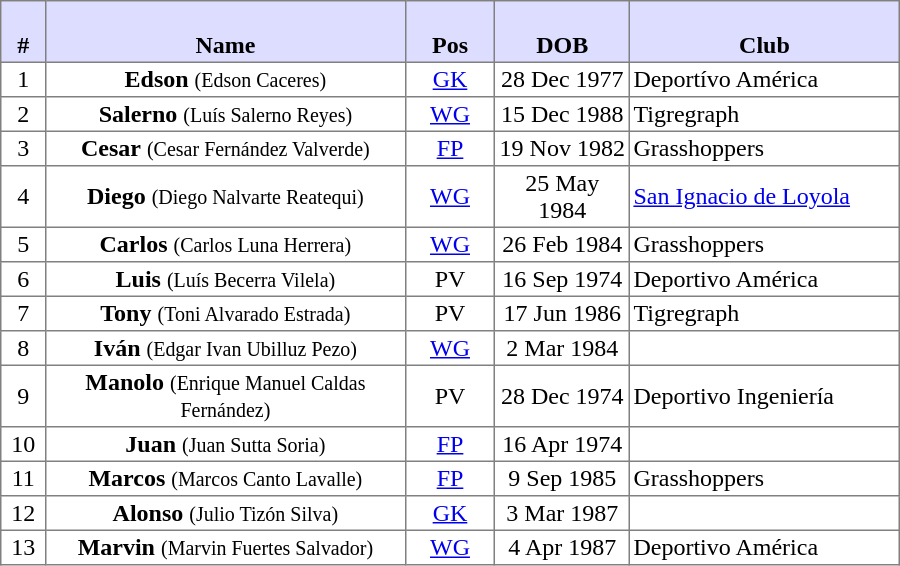<table style=border-collapse:collapse border=1 cellspacing=0 cellpadding=2 width=600>
<tr>
<th bgcolor="#DDDDFF" width="5%"><br> # </th>
<th bgcolor="#DDDDFF" width="40%"><br>Name</th>
<th bgcolor="#DDDDFF" width="10%"><br>Pos</th>
<th bgcolor="#DDDDFF" width="15%"><br>DOB</th>
<th bgcolor="#DDDDFF" width="30%"><br>Club</th>
</tr>
<tr>
<td align=center>1</td>
<td align=center><strong>Edson</strong> <small>(Edson Caceres)</small></td>
<td align=center><a href='#'>GK</a></td>
<td align=center>28 Dec 1977</td>
<td>Deportívo América</td>
</tr>
<tr>
<td align=center>2</td>
<td align=center><strong>Salerno</strong> <small>(Luís Salerno Reyes)</small></td>
<td align=center><a href='#'>WG</a></td>
<td align=center>15 Dec 1988</td>
<td>Tigregraph</td>
</tr>
<tr>
<td align=center>3</td>
<td align=center><strong>Cesar</strong> <small>(Cesar Fernández Valverde)</small></td>
<td align=center><a href='#'>FP</a></td>
<td align=center>19 Nov 1982</td>
<td>Grasshoppers</td>
</tr>
<tr>
<td align=center>4</td>
<td align=center><strong>Diego</strong> <small> (Diego Nalvarte Reatequi)</small></td>
<td align=center><a href='#'>WG</a></td>
<td align=center>25 May 1984</td>
<td><a href='#'>San Ignacio de Loyola</a></td>
</tr>
<tr>
<td align=center>5</td>
<td align=center><strong>Carlos</strong> <small> (Carlos Luna Herrera)</small></td>
<td align=center><a href='#'>WG</a></td>
<td align=center>26 Feb 1984</td>
<td>Grasshoppers</td>
</tr>
<tr>
<td align=center>6</td>
<td align=center><strong>Luis</strong> <small> (Luís Becerra Vilela)</small></td>
<td align=center>PV</td>
<td align=center>16 Sep 1974</td>
<td>Deportivo América</td>
</tr>
<tr>
<td align=center>7</td>
<td align=center><strong>Tony</strong> <small> (Toni Alvarado Estrada)</small></td>
<td align=center>PV</td>
<td align=center>17 Jun 1986</td>
<td>Tigregraph</td>
</tr>
<tr>
<td align=center>8</td>
<td align=center><strong>Iván</strong> <small> (Edgar Ivan Ubilluz Pezo)</small></td>
<td align=center><a href='#'>WG</a></td>
<td align=center>2 Mar 1984</td>
<td></td>
</tr>
<tr>
<td align=center>9</td>
<td align=center><strong>Manolo</strong> <small> (Enrique Manuel Caldas Fernández)</small></td>
<td align=center>PV</td>
<td align=center>28 Dec 1974</td>
<td>Deportivo Ingeniería</td>
</tr>
<tr>
<td align=center>10</td>
<td align=center><strong>Juan</strong> <small> (Juan Sutta Soria)</small></td>
<td align=center><a href='#'>FP</a></td>
<td align=center>16 Apr 1974</td>
<td></td>
</tr>
<tr>
<td align=center>11</td>
<td align=center><strong>Marcos</strong> <small> (Marcos Canto Lavalle)</small></td>
<td align=center><a href='#'>FP</a></td>
<td align=center>9 Sep 1985</td>
<td>Grasshoppers</td>
</tr>
<tr>
<td align=center>12</td>
<td align=center><strong>Alonso</strong> <small> (Julio Tizón Silva)</small></td>
<td align=center><a href='#'>GK</a></td>
<td align=center>3 Mar 1987</td>
<td></td>
</tr>
<tr>
<td align=center>13</td>
<td align=center><strong>Marvin</strong> <small> (Marvin Fuertes Salvador)</small></td>
<td align=center><a href='#'>WG</a></td>
<td align=center>4 Apr 1987</td>
<td>Deportivo América</td>
</tr>
</table>
